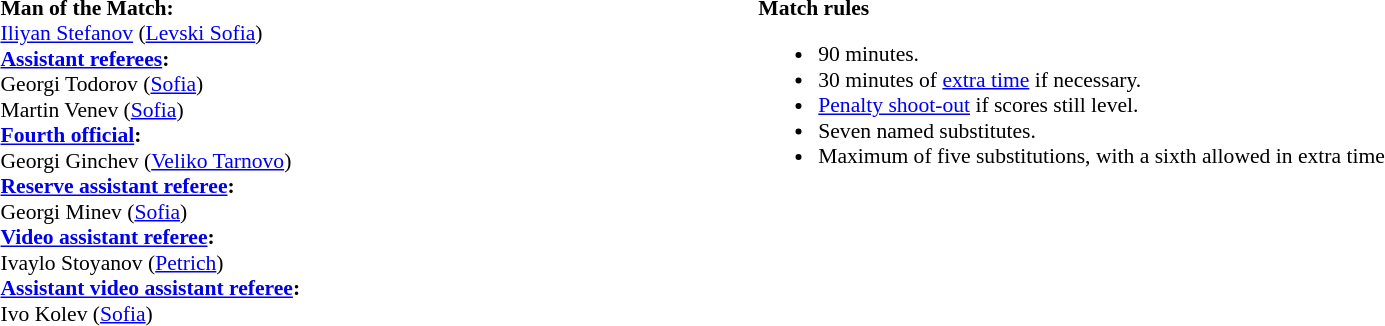<table style="width:100%; font-size:90%;">
<tr>
<td style="width:40%; vertical-align:top;"><br><strong>Man of the Match:</strong>
<br><a href='#'>Iliyan Stefanov</a> (<a href='#'>Levski Sofia</a>)
<br><strong><a href='#'>Assistant referees</a>:</strong>
<br>Georgi Todorov (<a href='#'>Sofia</a>)
<br>Martin Venev (<a href='#'>Sofia</a>)
<br><strong><a href='#'>Fourth official</a>:</strong>
<br>Georgi Ginchev (<a href='#'>Veliko Tarnovo</a>)
<br><strong><a href='#'>Reserve assistant referee</a>:</strong>
<br>Georgi Minev (<a href='#'>Sofia</a>)
<br><strong><a href='#'>Video assistant referee</a>:</strong>
<br>Ivaylo Stoyanov (<a href='#'>Petrich</a>)
<br><strong><a href='#'>Assistant video assistant referee</a>:</strong>
<br>Ivo Kolev (<a href='#'>Sofia</a>)</td>
<td style="width:60%; vertical-align:top;"><br><strong>Match rules</strong><ul><li>90 minutes.</li><li>30 minutes of <a href='#'>extra time</a> if necessary.</li><li><a href='#'>Penalty shoot-out</a> if scores still level.</li><li>Seven named substitutes.</li><li>Maximum of five substitutions, with a sixth allowed in extra time</li></ul></td>
</tr>
</table>
